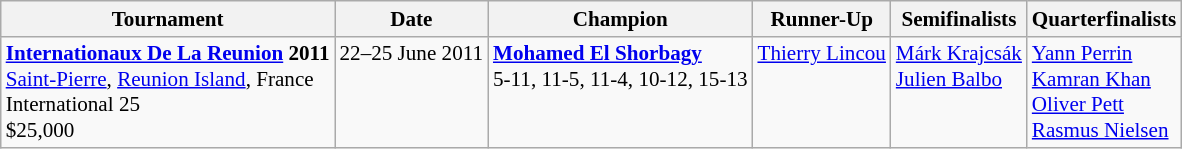<table class="wikitable" style="font-size:88%">
<tr>
<th>Tournament</th>
<th>Date</th>
<th>Champion</th>
<th>Runner-Up</th>
<th>Semifinalists</th>
<th>Quarterfinalists</th>
</tr>
<tr valign=top>
<td><strong><a href='#'>Internationaux De La Reunion</a> 2011</strong><br> <a href='#'>Saint-Pierre</a>, <a href='#'>Reunion Island</a>, France<br>International 25<br>$25,000</td>
<td>22–25 June 2011</td>
<td> <strong><a href='#'>Mohamed El Shorbagy</a></strong><br>5-11, 11-5, 11-4, 10-12, 15-13</td>
<td> <a href='#'>Thierry Lincou</a></td>
<td> <a href='#'>Márk Krajcsák</a><br> <a href='#'>Julien Balbo</a></td>
<td> <a href='#'>Yann Perrin</a><br> <a href='#'>Kamran Khan</a><br> <a href='#'>Oliver Pett</a><br> <a href='#'>Rasmus Nielsen</a></td>
</tr>
</table>
